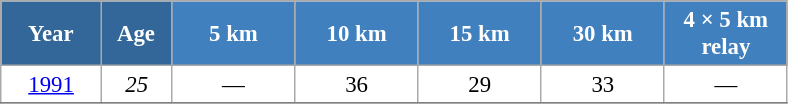<table class="wikitable" style="font-size:95%; text-align:center; border:grey solid 1px; border-collapse:collapse; background:#ffffff;">
<tr>
<th style="background-color:#369; color:white; width:60px;"> Year </th>
<th style="background-color:#369; color:white; width:40px;"> Age </th>
<th style="background-color:#4180be; color:white; width:75px;"> 5 km </th>
<th style="background-color:#4180be; color:white; width:75px;"> 10 km </th>
<th style="background-color:#4180be; color:white; width:75px;"> 15 km </th>
<th style="background-color:#4180be; color:white; width:75px;"> 30 km </th>
<th style="background-color:#4180be; color:white; width:75px;"> 4 × 5 km <br> relay </th>
</tr>
<tr>
<td><a href='#'>1991</a></td>
<td><em>25</em></td>
<td>—</td>
<td>36</td>
<td>29</td>
<td>33</td>
<td>—</td>
</tr>
<tr>
</tr>
</table>
